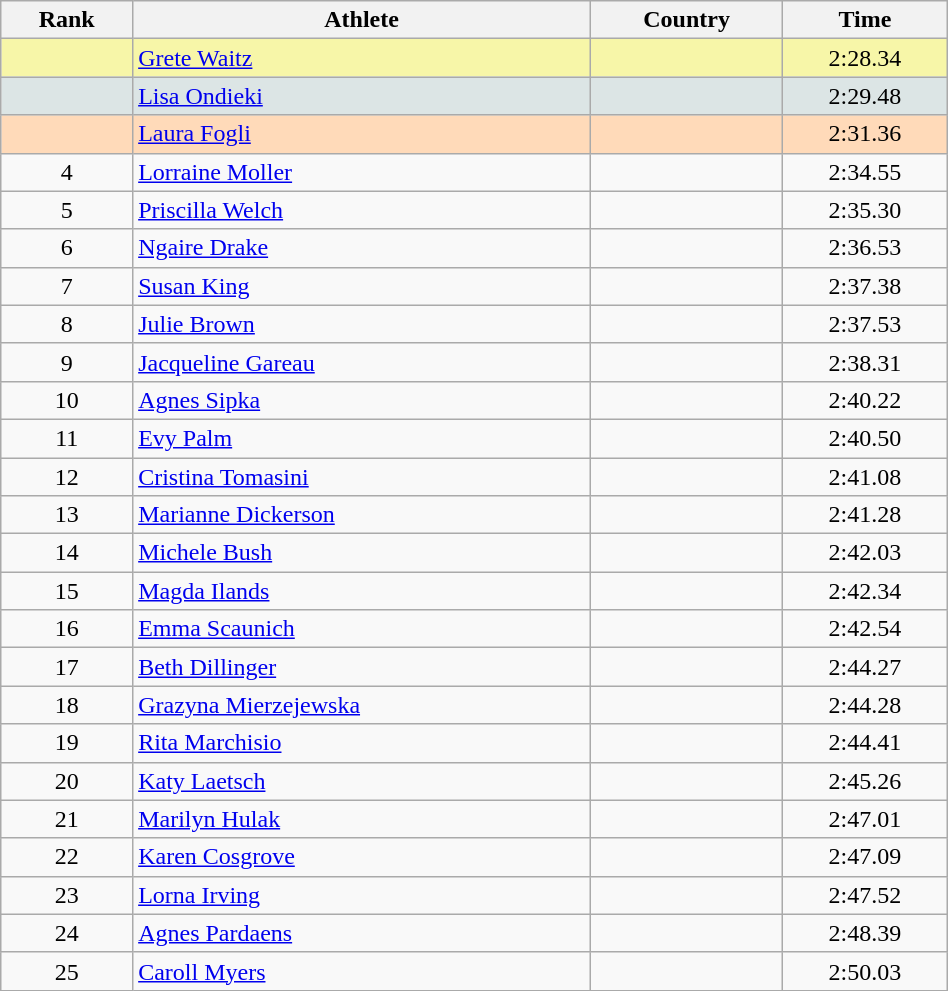<table class="wikitable" width=50% style="font-size:100%; text-align:left;">
<tr>
<th>Rank</th>
<th>Athlete</th>
<th>Country</th>
<th>Time</th>
</tr>
<tr bgcolor="#F7F6A8">
<td align=center></td>
<td><a href='#'>Grete Waitz</a></td>
<td></td>
<td align=center>2:28.34</td>
</tr>
<tr bgcolor="#DCE5E5">
<td align=center></td>
<td><a href='#'>Lisa Ondieki</a></td>
<td></td>
<td align=center>2:29.48</td>
</tr>
<tr bgcolor="#FFDAB9">
<td align=center></td>
<td><a href='#'>Laura Fogli</a></td>
<td></td>
<td align=center>2:31.36</td>
</tr>
<tr>
<td align=center>4</td>
<td><a href='#'>Lorraine Moller</a></td>
<td></td>
<td align=center>2:34.55</td>
</tr>
<tr>
<td align=center>5</td>
<td><a href='#'>Priscilla Welch</a></td>
<td></td>
<td align=center>2:35.30</td>
</tr>
<tr>
<td align=center>6</td>
<td><a href='#'>Ngaire Drake</a></td>
<td></td>
<td align=center>2:36.53</td>
</tr>
<tr>
<td align=center>7</td>
<td><a href='#'>Susan King</a></td>
<td></td>
<td align=center>2:37.38</td>
</tr>
<tr>
<td align=center>8</td>
<td><a href='#'>Julie Brown</a></td>
<td></td>
<td align=center>2:37.53</td>
</tr>
<tr>
<td align=center>9</td>
<td><a href='#'>Jacqueline Gareau</a></td>
<td></td>
<td align=center>2:38.31</td>
</tr>
<tr>
<td align=center>10</td>
<td><a href='#'>Agnes Sipka</a></td>
<td></td>
<td align=center>2:40.22</td>
</tr>
<tr>
<td align=center>11</td>
<td><a href='#'>Evy Palm</a></td>
<td></td>
<td align=center>2:40.50</td>
</tr>
<tr>
<td align=center>12</td>
<td><a href='#'>Cristina Tomasini</a></td>
<td></td>
<td align=center>2:41.08</td>
</tr>
<tr>
<td align=center>13</td>
<td><a href='#'>Marianne Dickerson</a></td>
<td></td>
<td align=center>2:41.28</td>
</tr>
<tr>
<td align=center>14</td>
<td><a href='#'>Michele Bush</a></td>
<td></td>
<td align=center>2:42.03</td>
</tr>
<tr>
<td align=center>15</td>
<td><a href='#'>Magda Ilands</a></td>
<td></td>
<td align=center>2:42.34</td>
</tr>
<tr>
<td align=center>16</td>
<td><a href='#'>Emma Scaunich</a></td>
<td></td>
<td align=center>2:42.54</td>
</tr>
<tr>
<td align=center>17</td>
<td><a href='#'>Beth Dillinger</a></td>
<td></td>
<td align=center>2:44.27</td>
</tr>
<tr>
<td align=center>18</td>
<td><a href='#'>Grazyna Mierzejewska</a></td>
<td></td>
<td align="center">2:44.28</td>
</tr>
<tr>
<td align=center>19</td>
<td><a href='#'>Rita Marchisio</a></td>
<td></td>
<td align=center>2:44.41</td>
</tr>
<tr>
<td align=center>20</td>
<td><a href='#'>Katy Laetsch</a></td>
<td></td>
<td align=center>2:45.26</td>
</tr>
<tr>
<td align=center>21</td>
<td><a href='#'>Marilyn Hulak</a></td>
<td></td>
<td align=center>2:47.01</td>
</tr>
<tr>
<td align=center>22</td>
<td><a href='#'>Karen Cosgrove</a></td>
<td></td>
<td align=center>2:47.09</td>
</tr>
<tr>
<td align=center>23</td>
<td><a href='#'>Lorna Irving</a></td>
<td></td>
<td align=center>2:47.52</td>
</tr>
<tr>
<td align=center>24</td>
<td><a href='#'>Agnes Pardaens</a></td>
<td></td>
<td align=center>2:48.39</td>
</tr>
<tr>
<td align=center>25</td>
<td><a href='#'>Caroll Myers</a></td>
<td></td>
<td align=center>2:50.03</td>
</tr>
</table>
